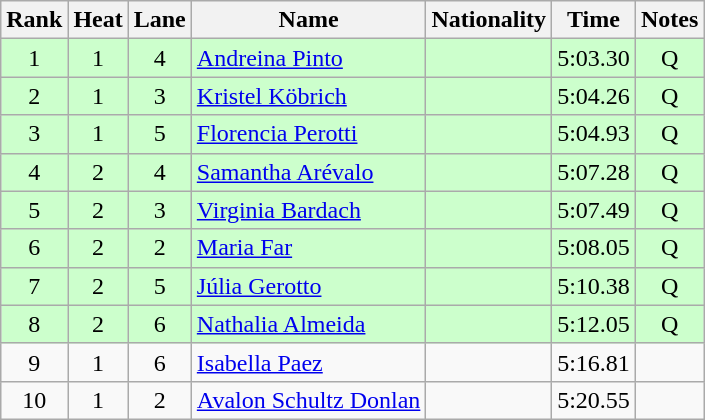<table class="wikitable sortable" style="text-align:center">
<tr>
<th>Rank</th>
<th>Heat</th>
<th>Lane</th>
<th>Name</th>
<th>Nationality</th>
<th>Time</th>
<th>Notes</th>
</tr>
<tr bgcolor=ccffcc>
<td>1</td>
<td>1</td>
<td>4</td>
<td align=left><a href='#'>Andreina Pinto</a></td>
<td align=left></td>
<td>5:03.30</td>
<td>Q</td>
</tr>
<tr bgcolor=ccffcc>
<td>2</td>
<td>1</td>
<td>3</td>
<td align=left><a href='#'>Kristel Köbrich</a></td>
<td align=left></td>
<td>5:04.26</td>
<td>Q</td>
</tr>
<tr bgcolor=ccffcc>
<td>3</td>
<td>1</td>
<td>5</td>
<td align=left><a href='#'>Florencia Perotti</a></td>
<td align=left></td>
<td>5:04.93</td>
<td>Q</td>
</tr>
<tr bgcolor=ccffcc>
<td>4</td>
<td>2</td>
<td>4</td>
<td align=left><a href='#'>Samantha Arévalo</a></td>
<td align=left></td>
<td>5:07.28</td>
<td>Q</td>
</tr>
<tr bgcolor=ccffcc>
<td>5</td>
<td>2</td>
<td>3</td>
<td align=left><a href='#'>Virginia Bardach</a></td>
<td align=left></td>
<td>5:07.49</td>
<td>Q</td>
</tr>
<tr bgcolor=ccffcc>
<td>6</td>
<td>2</td>
<td>2</td>
<td align=left><a href='#'>Maria Far</a></td>
<td align=left></td>
<td>5:08.05</td>
<td>Q</td>
</tr>
<tr bgcolor=ccffcc>
<td>7</td>
<td>2</td>
<td>5</td>
<td align=left><a href='#'>Júlia Gerotto</a></td>
<td align=left></td>
<td>5:10.38</td>
<td>Q</td>
</tr>
<tr bgcolor=ccffcc>
<td>8</td>
<td>2</td>
<td>6</td>
<td align=left><a href='#'>Nathalia Almeida</a></td>
<td align=left></td>
<td>5:12.05</td>
<td>Q</td>
</tr>
<tr>
<td>9</td>
<td>1</td>
<td>6</td>
<td align=left><a href='#'>Isabella Paez</a></td>
<td align=left></td>
<td>5:16.81</td>
<td></td>
</tr>
<tr>
<td>10</td>
<td>1</td>
<td>2</td>
<td align=left><a href='#'>Avalon Schultz Donlan</a></td>
<td align=left></td>
<td>5:20.55</td>
<td></td>
</tr>
</table>
